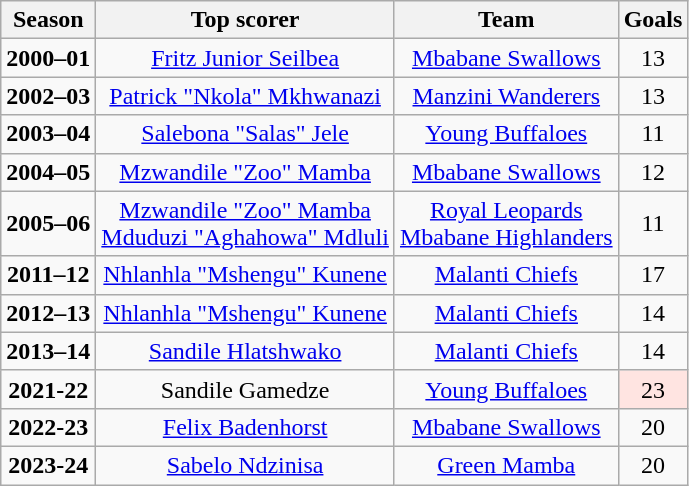<table class="wikitable" style="text-align:center;">
<tr>
<th>Season</th>
<th>Top scorer</th>
<th>Team</th>
<th>Goals</th>
</tr>
<tr>
<td><strong>2000–01</strong></td>
<td><a href='#'>Fritz Junior Seilbea</a></td>
<td><a href='#'>Mbabane Swallows</a></td>
<td>13</td>
</tr>
<tr>
<td><strong>2002–03</strong></td>
<td> <a href='#'>Patrick "Nkola" Mkhwanazi</a></td>
<td><a href='#'>Manzini Wanderers</a></td>
<td>13</td>
</tr>
<tr>
<td><strong>2003–04</strong></td>
<td> <a href='#'>Salebona "Salas" Jele</a></td>
<td><a href='#'>Young Buffaloes</a></td>
<td>11</td>
</tr>
<tr>
<td><strong>2004–05</strong></td>
<td> <a href='#'>Mzwandile "Zoo" Mamba</a></td>
<td><a href='#'>Mbabane Swallows</a></td>
<td>12</td>
</tr>
<tr>
<td><strong>2005–06</strong></td>
<td> <a href='#'>Mzwandile "Zoo" Mamba</a><br> <a href='#'>Mduduzi "Aghahowa" Mdluli</a></td>
<td><a href='#'>Royal Leopards</a><br><a href='#'>Mbabane Highlanders</a></td>
<td>11</td>
</tr>
<tr>
<td><strong>2011–12</strong></td>
<td> <a href='#'>Nhlanhla "Mshengu" Kunene</a></td>
<td><a href='#'>Malanti Chiefs</a></td>
<td>17</td>
</tr>
<tr>
<td><strong>2012–13</strong></td>
<td> <a href='#'>Nhlanhla "Mshengu" Kunene</a></td>
<td><a href='#'>Malanti Chiefs</a></td>
<td>14</td>
</tr>
<tr>
<td><strong>2013–14</strong></td>
<td> <a href='#'>Sandile Hlatshwako</a></td>
<td><a href='#'>Malanti Chiefs</a></td>
<td>14</td>
</tr>
<tr>
<td><strong>2021-22</strong></td>
<td> Sandile Gamedze</td>
<td><a href='#'>Young Buffaloes</a></td>
<td bgcolor=mistyrose>23</td>
</tr>
<tr>
<td><strong>2022-23</strong></td>
<td> <a href='#'>Felix Badenhorst</a></td>
<td><a href='#'>Mbabane Swallows</a></td>
<td>20</td>
</tr>
<tr>
<td><strong>2023-24</strong></td>
<td> <a href='#'>Sabelo Ndzinisa</a></td>
<td><a href='#'>Green Mamba</a></td>
<td>20</td>
</tr>
</table>
